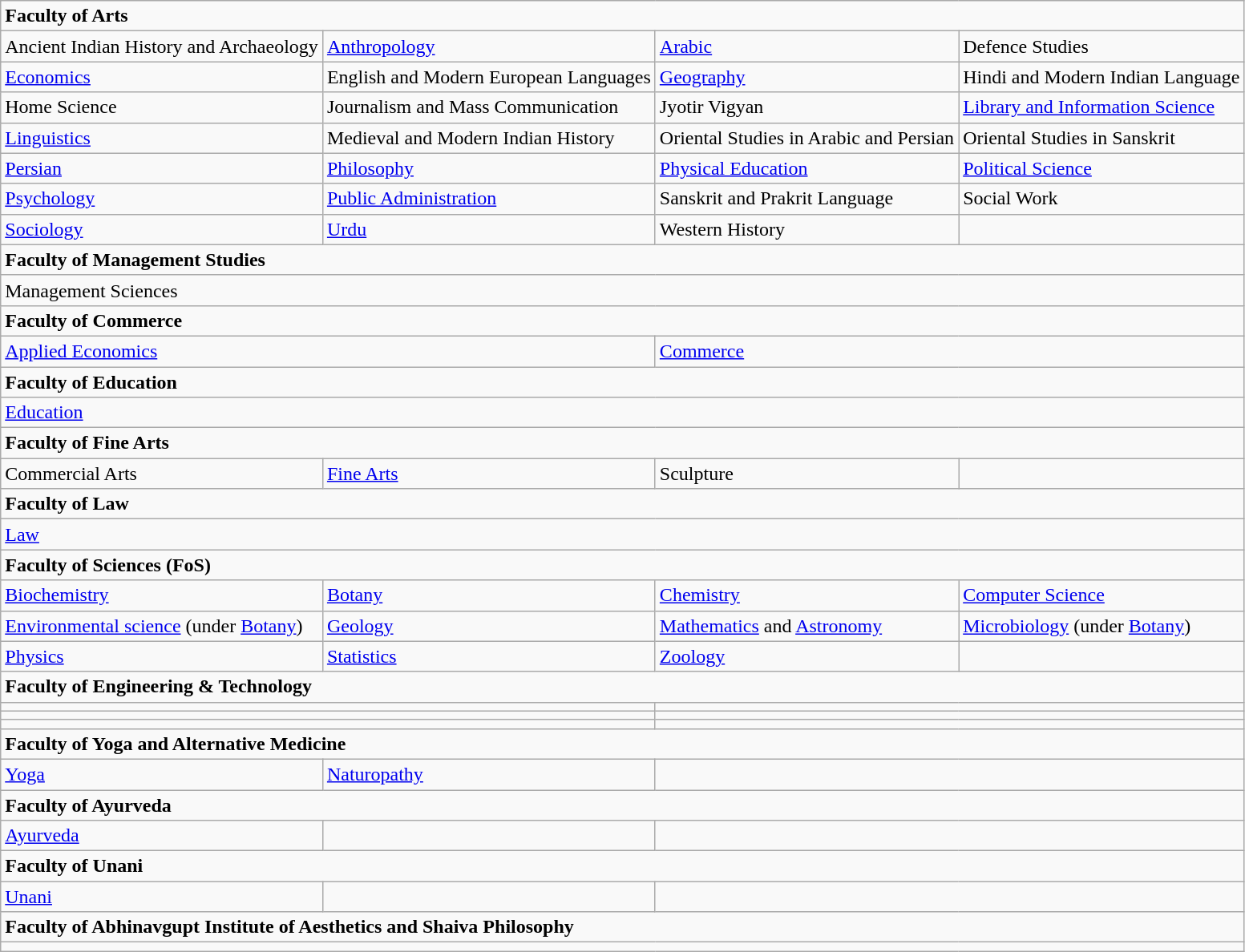<table class="wikitable sortable">
<tr>
<td colspan="4"><strong>Faculty of Arts</strong></td>
</tr>
<tr>
<td>Ancient Indian History and Archaeology</td>
<td><a href='#'>Anthropology</a></td>
<td><a href='#'>Arabic</a></td>
<td>Defence Studies</td>
</tr>
<tr>
<td><a href='#'>Economics</a></td>
<td>English and Modern European Languages</td>
<td><a href='#'>Geography</a></td>
<td>Hindi and Modern Indian Language</td>
</tr>
<tr>
<td>Home Science</td>
<td>Journalism and Mass Communication</td>
<td>Jyotir Vigyan</td>
<td><a href='#'>Library and Information Science</a></td>
</tr>
<tr>
<td><a href='#'>Linguistics</a></td>
<td>Medieval and Modern Indian History</td>
<td>Oriental Studies in Arabic and Persian</td>
<td>Oriental Studies in Sanskrit</td>
</tr>
<tr>
<td><a href='#'>Persian</a></td>
<td><a href='#'>Philosophy</a></td>
<td><a href='#'>Physical Education</a></td>
<td><a href='#'>Political Science</a></td>
</tr>
<tr>
<td><a href='#'>Psychology</a></td>
<td><a href='#'>Public Administration</a></td>
<td>Sanskrit and Prakrit Language</td>
<td>Social Work</td>
</tr>
<tr>
<td><a href='#'>Sociology</a></td>
<td><a href='#'>Urdu</a></td>
<td>Western History</td>
<td></td>
</tr>
<tr>
<td colspan="4"><strong>Faculty of Management Studies</strong></td>
</tr>
<tr>
<td colspan="4">Management Sciences</td>
</tr>
<tr>
<td colspan="4"><strong>Faculty of Commerce</strong></td>
</tr>
<tr>
<td colspan="2"><a href='#'>Applied Economics</a></td>
<td colspan="2"><a href='#'>Commerce</a></td>
</tr>
<tr>
<td colspan="4"><strong>Faculty of Education</strong></td>
</tr>
<tr>
<td colspan="4"><a href='#'>Education</a></td>
</tr>
<tr>
<td colspan="4"><strong>Faculty of Fine Arts</strong></td>
</tr>
<tr>
<td>Commercial Arts</td>
<td><a href='#'>Fine Arts</a></td>
<td>Sculpture</td>
<td></td>
</tr>
<tr>
<td colspan="4"><strong>Faculty of Law</strong></td>
</tr>
<tr>
<td colspan="4"><a href='#'>Law</a></td>
</tr>
<tr>
<td colspan="4"><strong>Faculty of Sciences (FoS)</strong></td>
</tr>
<tr>
<td><a href='#'>Biochemistry</a></td>
<td><a href='#'>Botany</a></td>
<td><a href='#'>Chemistry</a></td>
<td><a href='#'>Computer Science</a></td>
</tr>
<tr>
<td><a href='#'>Environmental science</a> (under <a href='#'>Botany</a>)</td>
<td><a href='#'>Geology</a></td>
<td><a href='#'>Mathematics</a> and <a href='#'>Astronomy</a></td>
<td><a href='#'>Microbiology</a> (under <a href='#'>Botany</a>)</td>
</tr>
<tr>
<td><a href='#'>Physics</a></td>
<td><a href='#'>Statistics</a></td>
<td><a href='#'>Zoology</a></td>
<td></td>
</tr>
<tr>
<td colspan="4"><strong>Faculty of Engineering & Technology</strong></td>
</tr>
<tr>
<td colspan="2"></td>
<td colspan="2"></td>
</tr>
<tr>
<td colspan="2"></td>
<td colspan="2"></td>
</tr>
<tr>
<td colspan="2"></td>
<td colspan="2"></td>
</tr>
<tr>
<td colspan="4"><strong>Faculty of Yoga and Alternative Medicine</strong></td>
</tr>
<tr>
<td><a href='#'>Yoga</a></td>
<td><a href='#'>Naturopathy</a></td>
</tr>
<tr>
<td colspan="4"><strong>Faculty of Ayurveda</strong></td>
</tr>
<tr>
<td><a href='#'>Ayurveda</a></td>
<td></td>
</tr>
<tr>
<td colspan="4"><strong>Faculty of Unani</strong></td>
</tr>
<tr>
<td><a href='#'>Unani</a></td>
<td></td>
</tr>
<tr>
<td colspan="4"><strong>Faculty of Abhinavgupt Institute of Aesthetics and Shaiva Philosophy</strong></td>
</tr>
<tr>
<td colspan="4"></td>
</tr>
</table>
